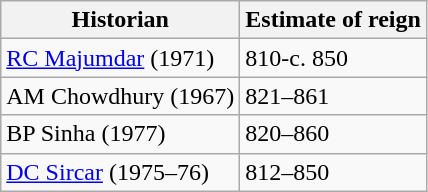<table class="wikitable">
<tr>
<th>Historian</th>
<th>Estimate of reign</th>
</tr>
<tr>
<td><a href='#'>RC Majumdar</a> (1971)</td>
<td>810-c. 850</td>
</tr>
<tr>
<td>AM Chowdhury (1967)</td>
<td>821–861</td>
</tr>
<tr>
<td>BP Sinha (1977)</td>
<td>820–860</td>
</tr>
<tr>
<td><a href='#'>DC Sircar</a> (1975–76)</td>
<td>812–850</td>
</tr>
</table>
